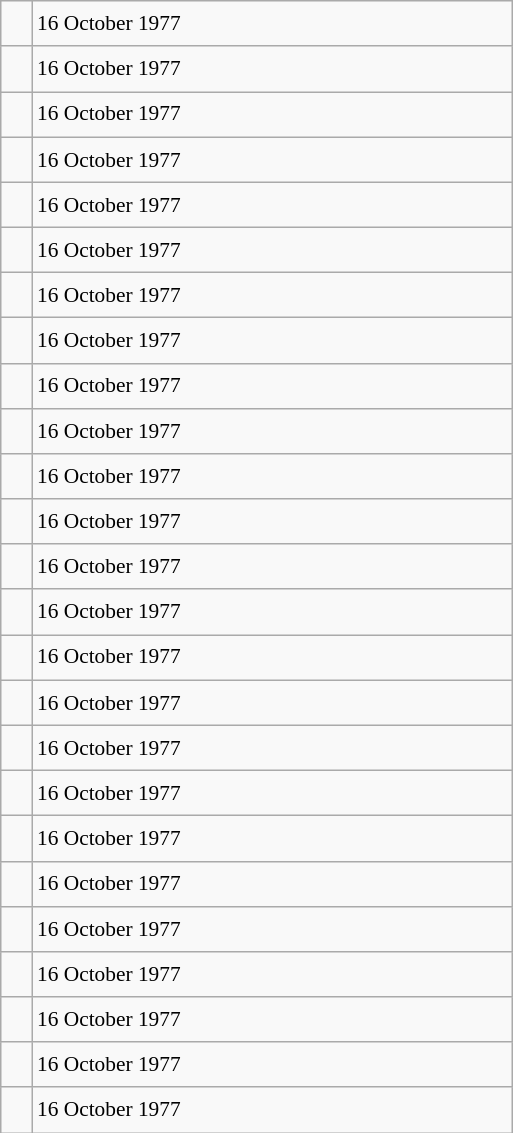<table class="wikitable" style="font-size: 89%; float: left; width: 24em; margin-right: 1em; line-height: 1.65em">
<tr>
<td></td>
<td>16 October 1977</td>
</tr>
<tr>
<td></td>
<td>16 October 1977</td>
</tr>
<tr>
<td></td>
<td>16 October 1977</td>
</tr>
<tr>
<td></td>
<td>16 October 1977</td>
</tr>
<tr>
<td></td>
<td>16 October 1977</td>
</tr>
<tr>
<td></td>
<td>16 October 1977</td>
</tr>
<tr>
<td></td>
<td>16 October 1977</td>
</tr>
<tr>
<td></td>
<td>16 October 1977</td>
</tr>
<tr>
<td></td>
<td>16 October 1977</td>
</tr>
<tr>
<td></td>
<td>16 October 1977</td>
</tr>
<tr>
<td></td>
<td>16 October 1977</td>
</tr>
<tr>
<td></td>
<td>16 October 1977</td>
</tr>
<tr>
<td></td>
<td>16 October 1977</td>
</tr>
<tr>
<td></td>
<td>16 October 1977</td>
</tr>
<tr>
<td></td>
<td>16 October 1977</td>
</tr>
<tr>
<td></td>
<td>16 October 1977</td>
</tr>
<tr>
<td></td>
<td>16 October 1977</td>
</tr>
<tr>
<td></td>
<td>16 October 1977</td>
</tr>
<tr>
<td></td>
<td>16 October 1977</td>
</tr>
<tr>
<td></td>
<td>16 October 1977</td>
</tr>
<tr>
<td></td>
<td>16 October 1977</td>
</tr>
<tr>
<td></td>
<td>16 October 1977</td>
</tr>
<tr>
<td></td>
<td>16 October 1977</td>
</tr>
<tr>
<td></td>
<td>16 October 1977</td>
</tr>
<tr>
<td></td>
<td>16 October 1977</td>
</tr>
</table>
